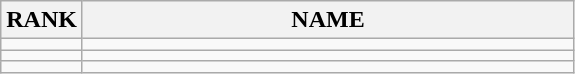<table class="wikitable">
<tr>
<th>RANK</th>
<th style="width: 20em">NAME</th>
</tr>
<tr>
<td align="center"></td>
<td></td>
</tr>
<tr>
<td align="center"></td>
<td></td>
</tr>
<tr>
<td align="center"></td>
<td></td>
</tr>
</table>
